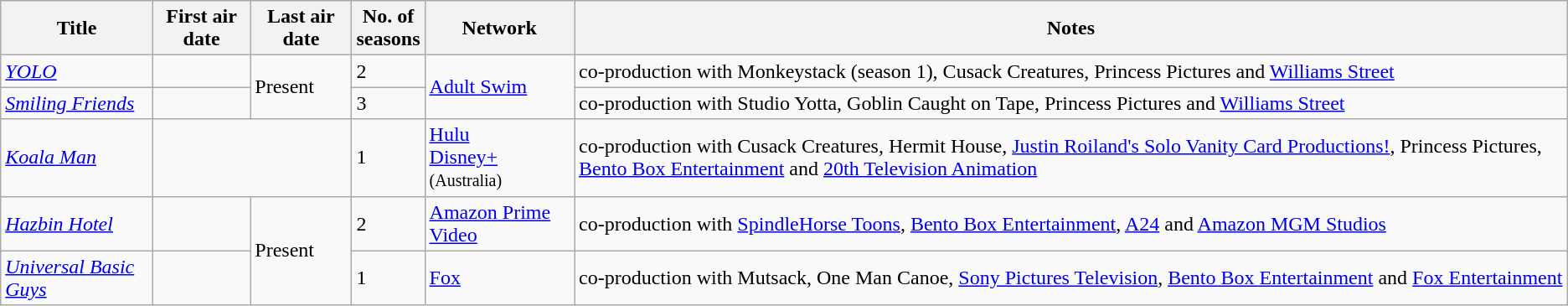<table class="wikitable sortable">
<tr>
<th>Title</th>
<th>First air date</th>
<th>Last air date</th>
<th>No. of<br>seasons</th>
<th>Network</th>
<th class="unsortable">Notes</th>
</tr>
<tr>
<td><em><a href='#'>YOLO</a></em></td>
<td></td>
<td rowspan="2">Present</td>
<td>2</td>
<td rowspan="2"><a href='#'>Adult Swim</a></td>
<td>co-production with Monkeystack (season 1), Cusack Creatures, Princess Pictures and <a href='#'>Williams Street</a></td>
</tr>
<tr>
<td><em><a href='#'>Smiling Friends</a></em></td>
<td></td>
<td>3</td>
<td>co-production with Studio Yotta, Goblin Caught on Tape, Princess Pictures and <a href='#'>Williams Street</a></td>
</tr>
<tr>
<td><em><a href='#'>Koala Man</a></em></td>
<td colspan="2" style="text-align:center"></td>
<td>1</td>
<td><a href='#'>Hulu</a><br><a href='#'>Disney+</a> <small>(Australia)</small></td>
<td>co-production with Cusack Creatures, Hermit House, <a href='#'>Justin Roiland's Solo Vanity Card Productions!</a>, Princess Pictures, <a href='#'>Bento Box Entertainment</a> and <a href='#'>20th Television Animation</a></td>
</tr>
<tr>
<td><em><a href='#'>Hazbin Hotel</a></em></td>
<td></td>
<td rowspan="2">Present</td>
<td>2</td>
<td><a href='#'>Amazon Prime Video</a></td>
<td>co-production with <a href='#'>SpindleHorse Toons</a>, <a href='#'>Bento Box Entertainment</a>, <a href='#'>A24</a> and <a href='#'>Amazon MGM Studios</a></td>
</tr>
<tr>
<td><em><a href='#'>Universal Basic Guys</a></em></td>
<td></td>
<td>1</td>
<td><a href='#'>Fox</a></td>
<td>co-production with Mutsack, One Man Canoe, <a href='#'>Sony Pictures Television</a>, <a href='#'>Bento Box Entertainment</a> and <a href='#'>Fox Entertainment</a></td>
</tr>
</table>
